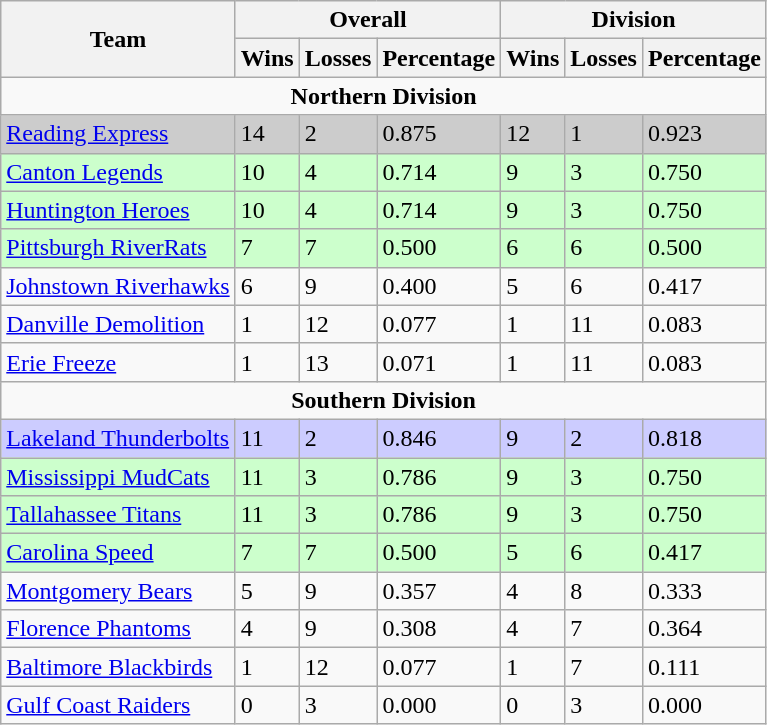<table class="wikitable">
<tr>
<th rowspan="2" align="center">Team</th>
<th colspan="3" align="center">Overall</th>
<th colspan="3" align="center">Division</th>
</tr>
<tr>
<th>Wins</th>
<th>Losses</th>
<th>Percentage</th>
<th>Wins</th>
<th>Losses</th>
<th>Percentage</th>
</tr>
<tr>
<td colspan="7" align="center"><strong>Northern Division</strong></td>
</tr>
<tr bgcolor=#cccccc>
<td><a href='#'>Reading Express</a></td>
<td>14</td>
<td>2</td>
<td>0.875</td>
<td>12</td>
<td>1</td>
<td>0.923</td>
</tr>
<tr bgcolor=#ccffcc>
<td><a href='#'>Canton Legends</a></td>
<td>10</td>
<td>4</td>
<td>0.714</td>
<td>9</td>
<td>3</td>
<td>0.750</td>
</tr>
<tr bgcolor=#ccffcc>
<td><a href='#'>Huntington Heroes</a></td>
<td>10</td>
<td>4</td>
<td>0.714</td>
<td>9</td>
<td>3</td>
<td>0.750</td>
</tr>
<tr bgcolor=#ccffcc>
<td><a href='#'>Pittsburgh RiverRats</a></td>
<td>7</td>
<td>7</td>
<td>0.500</td>
<td>6</td>
<td>6</td>
<td>0.500</td>
</tr>
<tr>
<td><a href='#'>Johnstown Riverhawks</a></td>
<td>6</td>
<td>9</td>
<td>0.400</td>
<td>5</td>
<td>6</td>
<td>0.417</td>
</tr>
<tr>
<td><a href='#'>Danville Demolition</a></td>
<td>1</td>
<td>12</td>
<td>0.077</td>
<td>1</td>
<td>11</td>
<td>0.083</td>
</tr>
<tr>
<td><a href='#'>Erie Freeze</a></td>
<td>1</td>
<td>13</td>
<td>0.071</td>
<td>1</td>
<td>11</td>
<td>0.083</td>
</tr>
<tr>
<td colspan="7" align="center"><strong>Southern Division</strong></td>
</tr>
<tr bgcolor=#ccccff>
<td><a href='#'>Lakeland Thunderbolts</a></td>
<td>11</td>
<td>2</td>
<td>0.846</td>
<td>9</td>
<td>2</td>
<td>0.818</td>
</tr>
<tr bgcolor=#ccffcc>
<td><a href='#'>Mississippi MudCats</a></td>
<td>11</td>
<td>3</td>
<td>0.786</td>
<td>9</td>
<td>3</td>
<td>0.750</td>
</tr>
<tr bgcolor=#ccffcc>
<td><a href='#'>Tallahassee Titans</a></td>
<td>11</td>
<td>3</td>
<td>0.786</td>
<td>9</td>
<td>3</td>
<td>0.750</td>
</tr>
<tr bgcolor=#ccffcc>
<td><a href='#'>Carolina Speed</a></td>
<td>7</td>
<td>7</td>
<td>0.500</td>
<td>5</td>
<td>6</td>
<td>0.417</td>
</tr>
<tr>
<td><a href='#'>Montgomery Bears</a></td>
<td>5</td>
<td>9</td>
<td>0.357</td>
<td>4</td>
<td>8</td>
<td>0.333</td>
</tr>
<tr>
<td><a href='#'>Florence Phantoms</a></td>
<td>4</td>
<td>9</td>
<td>0.308</td>
<td>4</td>
<td>7</td>
<td>0.364</td>
</tr>
<tr>
<td><a href='#'>Baltimore Blackbirds</a></td>
<td>1</td>
<td>12</td>
<td>0.077</td>
<td>1</td>
<td>7</td>
<td>0.111</td>
</tr>
<tr>
<td><a href='#'>Gulf Coast Raiders</a></td>
<td>0</td>
<td>3</td>
<td>0.000</td>
<td>0</td>
<td>3</td>
<td>0.000</td>
</tr>
</table>
